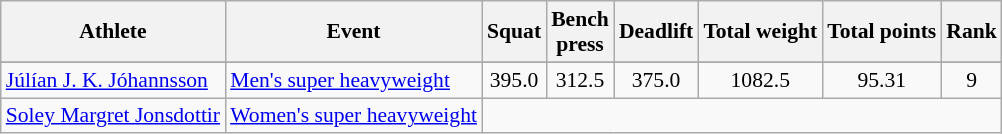<table class="wikitable" style="font-size:90%">
<tr>
<th>Athlete</th>
<th>Event</th>
<th>Squat</th>
<th>Bench<br>press</th>
<th>Deadlift</th>
<th>Total weight</th>
<th>Total points</th>
<th>Rank</th>
</tr>
<tr style="font-size:95%">
</tr>
<tr align=center>
<td align=left><a href='#'>Júlían J. K. Jóhannsson</a></td>
<td align=left><a href='#'>Men's super heavyweight</a></td>
<td>395.0</td>
<td>312.5</td>
<td>375.0</td>
<td>1082.5</td>
<td>95.31</td>
<td>9</td>
</tr>
<tr>
<td align=left><a href='#'>Soley Margret Jonsdottir</a></td>
<td align=left><a href='#'>Women's super heavyweight</a></td>
<td align=center colspan=6></td>
</tr>
</table>
